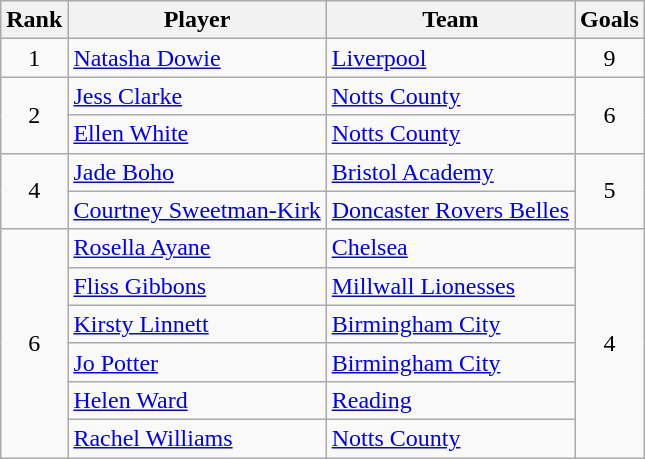<table class="wikitable" style="text-align:center">
<tr>
<th>Rank</th>
<th>Player</th>
<th>Team</th>
<th>Goals</th>
</tr>
<tr>
<td>1</td>
<td align=left> <a href='#'>Natasha Dowie</a></td>
<td align=left><a href='#'>Liverpool</a></td>
<td>9</td>
</tr>
<tr>
<td rowspan=2>2</td>
<td align=left> <a href='#'>Jess Clarke</a></td>
<td align=left><a href='#'>Notts County</a></td>
<td rowspan=2>6</td>
</tr>
<tr>
<td align=left> <a href='#'>Ellen White</a></td>
<td align=left><a href='#'>Notts County</a></td>
</tr>
<tr>
<td rowspan=2>4</td>
<td align=left> <a href='#'>Jade Boho</a></td>
<td align=left><a href='#'>Bristol Academy</a></td>
<td rowspan=2>5</td>
</tr>
<tr>
<td align=left> <a href='#'>Courtney Sweetman-Kirk</a></td>
<td align=left><a href='#'>Doncaster Rovers Belles</a></td>
</tr>
<tr>
<td rowspan=6>6</td>
<td align=left> <a href='#'>Rosella Ayane</a></td>
<td align=left><a href='#'>Chelsea</a></td>
<td rowspan=6>4</td>
</tr>
<tr>
<td align=left> <a href='#'>Fliss Gibbons</a></td>
<td align=left><a href='#'>Millwall Lionesses</a></td>
</tr>
<tr>
<td align=left> <a href='#'>Kirsty Linnett</a></td>
<td align=left><a href='#'>Birmingham City</a></td>
</tr>
<tr>
<td align=left> <a href='#'>Jo Potter</a></td>
<td align=left><a href='#'>Birmingham City</a></td>
</tr>
<tr>
<td align=left> <a href='#'>Helen Ward</a></td>
<td align=left><a href='#'>Reading</a></td>
</tr>
<tr>
<td align=left> <a href='#'>Rachel Williams</a></td>
<td align=left><a href='#'>Notts County</a></td>
</tr>
</table>
